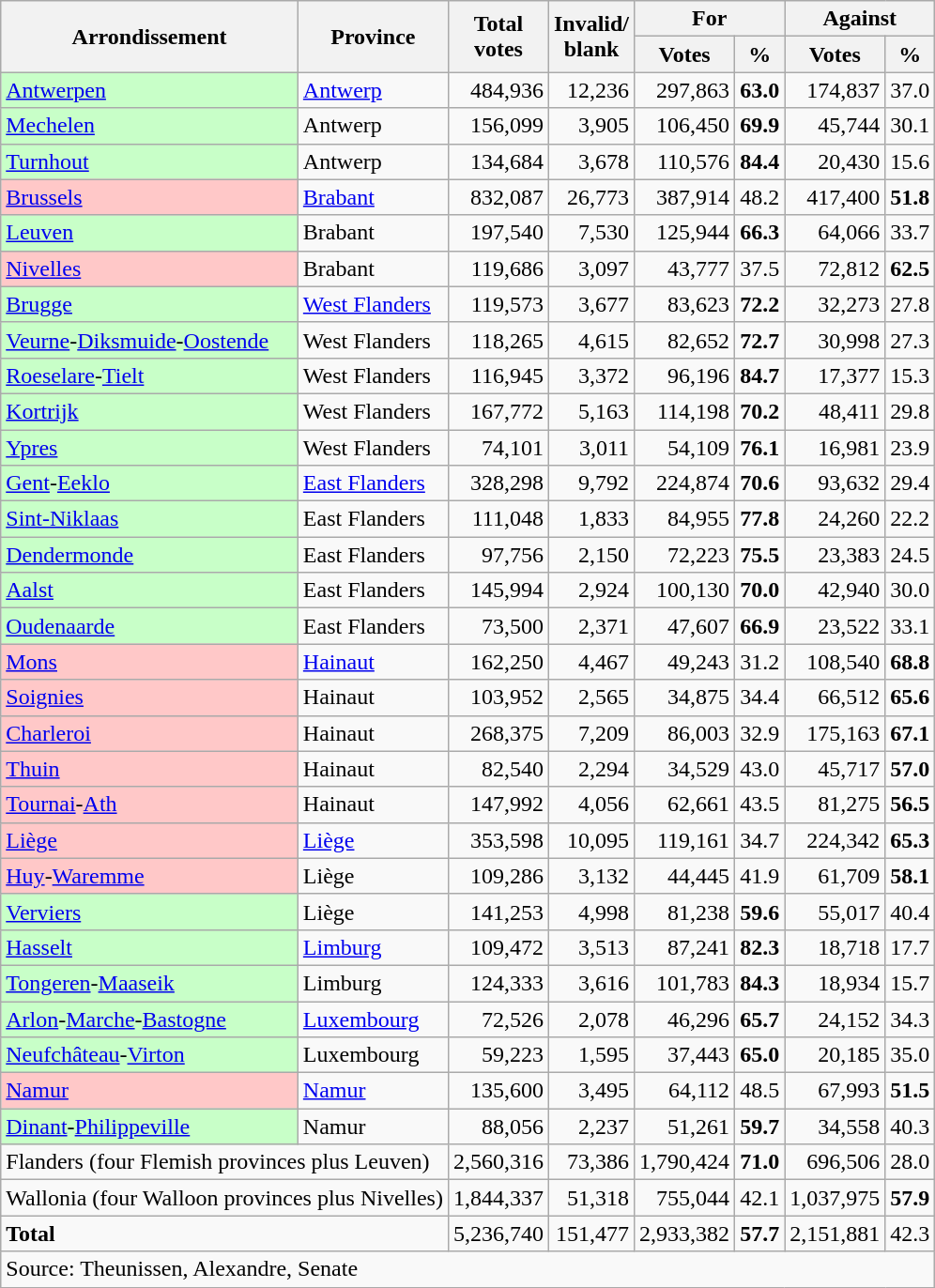<table class="wikitable sortable" style=text-align:right>
<tr>
<th rowspan=2>Arrondissement</th>
<th rowspan=2>Province</th>
<th rowspan=2>Total<br>votes</th>
<th rowspan=2>Invalid/<br>blank</th>
<th colspan=2>For</th>
<th colspan=2>Against</th>
</tr>
<tr>
<th>Votes</th>
<th>%</th>
<th>Votes</th>
<th>%</th>
</tr>
<tr>
<td align=left style="background-color:#c8ffc8;"><a href='#'>Antwerpen</a></td>
<td align=left><a href='#'>Antwerp</a></td>
<td>484,936</td>
<td>12,236</td>
<td>297,863</td>
<td><strong>63.0</strong></td>
<td>174,837</td>
<td>37.0</td>
</tr>
<tr>
<td align=left style="background-color:#c8ffc8;"><a href='#'>Mechelen</a></td>
<td align=left>Antwerp</td>
<td>156,099</td>
<td>3,905</td>
<td>106,450</td>
<td><strong>69.9</strong></td>
<td>45,744</td>
<td>30.1</td>
</tr>
<tr>
<td align=left style="background-color:#c8ffc8;"><a href='#'>Turnhout</a></td>
<td align=left>Antwerp</td>
<td>134,684</td>
<td>3,678</td>
<td>110,576</td>
<td><strong>84.4</strong></td>
<td>20,430</td>
<td>15.6</td>
</tr>
<tr>
<td align=left style="background-color:#ffc8c8;"><a href='#'>Brussels</a></td>
<td align=left><a href='#'>Brabant</a></td>
<td>832,087</td>
<td>26,773</td>
<td>387,914</td>
<td>48.2</td>
<td>417,400</td>
<td><strong>51.8</strong></td>
</tr>
<tr>
<td align=left style="background-color:#c8ffc8;"><a href='#'>Leuven</a></td>
<td align=left>Brabant</td>
<td>197,540</td>
<td>7,530</td>
<td>125,944</td>
<td><strong>66.3</strong></td>
<td>64,066</td>
<td>33.7</td>
</tr>
<tr>
<td align=left style="background-color:#ffc8c8;"><a href='#'>Nivelles</a></td>
<td align=left>Brabant</td>
<td>119,686</td>
<td>3,097</td>
<td>43,777</td>
<td>37.5</td>
<td>72,812</td>
<td><strong>62.5</strong></td>
</tr>
<tr>
<td align=left style="background-color:#c8ffc8;"><a href='#'>Brugge</a></td>
<td align=left><a href='#'>West Flanders</a></td>
<td>119,573</td>
<td>3,677</td>
<td>83,623</td>
<td><strong>72.2</strong></td>
<td>32,273</td>
<td>27.8</td>
</tr>
<tr>
<td align=left style="background-color:#c8ffc8;"><a href='#'>Veurne</a>-<a href='#'>Diksmuide</a>-<a href='#'>Oostende</a></td>
<td align=left>West Flanders</td>
<td>118,265</td>
<td>4,615</td>
<td>82,652</td>
<td><strong>72.7</strong></td>
<td>30,998</td>
<td>27.3</td>
</tr>
<tr>
<td align=left style="background-color:#c8ffc8;"><a href='#'>Roeselare</a>-<a href='#'>Tielt</a></td>
<td align=left>West Flanders</td>
<td>116,945</td>
<td>3,372</td>
<td>96,196</td>
<td><strong>84.7</strong></td>
<td>17,377</td>
<td>15.3</td>
</tr>
<tr>
<td align=left style="background-color:#c8ffc8;"><a href='#'>Kortrijk</a></td>
<td align=left>West Flanders</td>
<td>167,772</td>
<td>5,163</td>
<td>114,198</td>
<td><strong>70.2</strong></td>
<td>48,411</td>
<td>29.8</td>
</tr>
<tr>
<td align=left style="background-color:#c8ffc8;"><a href='#'>Ypres</a></td>
<td align=left>West Flanders</td>
<td>74,101</td>
<td>3,011</td>
<td>54,109</td>
<td><strong>76.1</strong></td>
<td>16,981</td>
<td>23.9</td>
</tr>
<tr>
<td align=left style="background-color:#c8ffc8;"><a href='#'>Gent</a>-<a href='#'>Eeklo</a></td>
<td align=left><a href='#'>East Flanders</a></td>
<td>328,298</td>
<td>9,792</td>
<td>224,874</td>
<td><strong>70.6</strong></td>
<td>93,632</td>
<td>29.4</td>
</tr>
<tr>
<td align=left style="background-color:#c8ffc8;"><a href='#'>Sint-Niklaas</a></td>
<td align=left>East Flanders</td>
<td>111,048</td>
<td>1,833</td>
<td>84,955</td>
<td><strong>77.8</strong></td>
<td>24,260</td>
<td>22.2</td>
</tr>
<tr>
<td align=left style="background-color:#c8ffc8;"><a href='#'>Dendermonde</a></td>
<td align=left>East Flanders</td>
<td>97,756</td>
<td>2,150</td>
<td>72,223</td>
<td><strong>75.5</strong></td>
<td>23,383</td>
<td>24.5</td>
</tr>
<tr>
<td align=left style="background-color:#c8ffc8;"><a href='#'>Aalst</a></td>
<td align=left>East Flanders</td>
<td>145,994</td>
<td>2,924</td>
<td>100,130</td>
<td><strong>70.0</strong></td>
<td>42,940</td>
<td>30.0</td>
</tr>
<tr>
<td align=left style="background-color:#c8ffc8;"><a href='#'>Oudenaarde</a></td>
<td align=left>East Flanders</td>
<td>73,500</td>
<td>2,371</td>
<td>47,607</td>
<td><strong>66.9</strong></td>
<td>23,522</td>
<td>33.1</td>
</tr>
<tr>
<td align=left style="background-color:#ffc8c8;"><a href='#'>Mons</a></td>
<td align=left><a href='#'>Hainaut</a></td>
<td>162,250</td>
<td>4,467</td>
<td>49,243</td>
<td>31.2</td>
<td>108,540</td>
<td><strong>68.8</strong></td>
</tr>
<tr>
<td align=left style="background-color:#ffc8c8;"><a href='#'>Soignies</a></td>
<td align=left>Hainaut</td>
<td>103,952</td>
<td>2,565</td>
<td>34,875</td>
<td>34.4</td>
<td>66,512</td>
<td><strong>65.6</strong></td>
</tr>
<tr>
<td align=left style="background-color:#ffc8c8;"><a href='#'>Charleroi</a></td>
<td align=left>Hainaut</td>
<td>268,375</td>
<td>7,209</td>
<td>86,003</td>
<td>32.9</td>
<td>175,163</td>
<td><strong>67.1</strong></td>
</tr>
<tr>
<td align=left style="background-color:#ffc8c8;"><a href='#'>Thuin</a></td>
<td align=left>Hainaut</td>
<td>82,540</td>
<td>2,294</td>
<td>34,529</td>
<td>43.0</td>
<td>45,717</td>
<td><strong>57.0</strong></td>
</tr>
<tr>
<td align=left style="background-color:#ffc8c8;"><a href='#'>Tournai</a>-<a href='#'>Ath</a></td>
<td align=left>Hainaut</td>
<td>147,992</td>
<td>4,056</td>
<td>62,661</td>
<td>43.5</td>
<td>81,275</td>
<td><strong>56.5</strong></td>
</tr>
<tr>
<td align=left style="background-color:#ffc8c8;"><a href='#'>Liège</a></td>
<td align=left><a href='#'>Liège</a></td>
<td>353,598</td>
<td>10,095</td>
<td>119,161</td>
<td>34.7</td>
<td>224,342</td>
<td><strong>65.3</strong></td>
</tr>
<tr>
<td align=left style="background-color:#ffc8c8;"><a href='#'>Huy</a>-<a href='#'>Waremme</a></td>
<td align=left>Liège</td>
<td>109,286</td>
<td>3,132</td>
<td>44,445</td>
<td>41.9</td>
<td>61,709</td>
<td><strong>58.1</strong></td>
</tr>
<tr>
<td align=left style="background-color:#c8ffc8;"><a href='#'>Verviers</a></td>
<td align=left>Liège</td>
<td>141,253</td>
<td>4,998</td>
<td>81,238</td>
<td><strong>59.6</strong></td>
<td>55,017</td>
<td>40.4</td>
</tr>
<tr>
<td align=left style="background-color:#c8ffc8;"><a href='#'>Hasselt</a></td>
<td align=left><a href='#'>Limburg</a></td>
<td>109,472</td>
<td>3,513</td>
<td>87,241</td>
<td><strong>82.3</strong></td>
<td>18,718</td>
<td>17.7</td>
</tr>
<tr>
<td align=left style="background-color:#c8ffc8;"><a href='#'>Tongeren</a>-<a href='#'>Maaseik</a></td>
<td align=left>Limburg</td>
<td>124,333</td>
<td>3,616</td>
<td>101,783</td>
<td><strong>84.3</strong></td>
<td>18,934</td>
<td>15.7</td>
</tr>
<tr>
<td align=left style="background-color:#c8ffc8;"><a href='#'>Arlon</a>-<a href='#'>Marche</a>-<a href='#'>Bastogne</a></td>
<td align=left><a href='#'>Luxembourg</a></td>
<td>72,526</td>
<td>2,078</td>
<td>46,296</td>
<td><strong>65.7</strong></td>
<td>24,152</td>
<td>34.3</td>
</tr>
<tr>
<td align=left style="background-color:#c8ffc8;"><a href='#'>Neufchâteau</a>-<a href='#'>Virton</a></td>
<td align=left>Luxembourg</td>
<td>59,223</td>
<td>1,595</td>
<td>37,443</td>
<td><strong>65.0</strong></td>
<td>20,185</td>
<td>35.0</td>
</tr>
<tr>
<td align=left style="background-color:#ffc8c8;"><a href='#'>Namur</a></td>
<td align=left><a href='#'>Namur</a></td>
<td>135,600</td>
<td>3,495</td>
<td>64,112</td>
<td>48.5</td>
<td>67,993</td>
<td><strong>51.5</strong></td>
</tr>
<tr>
<td align=left style="background-color:#c8ffc8;"><a href='#'>Dinant</a>-<a href='#'>Philippeville</a></td>
<td align=left>Namur</td>
<td>88,056</td>
<td>2,237</td>
<td>51,261</td>
<td><strong>59.7</strong></td>
<td>34,558</td>
<td>40.3</td>
</tr>
<tr class=sortbottom>
<td colspan=2 align=left>Flanders (four Flemish provinces plus Leuven)</td>
<td>2,560,316</td>
<td>73,386</td>
<td>1,790,424</td>
<td><strong>71.0</strong></td>
<td>696,506</td>
<td>28.0</td>
</tr>
<tr class=sortbottom>
<td colspan=2 align=left>Wallonia (four Walloon provinces plus Nivelles)</td>
<td>1,844,337</td>
<td>51,318</td>
<td>755,044</td>
<td>42.1</td>
<td>1,037,975</td>
<td><strong>57.9</strong></td>
</tr>
<tr class=sortbottom>
<td colspan=2 align=left><strong>Total</strong></td>
<td>5,236,740</td>
<td>151,477</td>
<td>2,933,382</td>
<td><strong>57.7</strong></td>
<td>2,151,881</td>
<td>42.3</td>
</tr>
<tr class=sortbottom>
<td align=left colspan=8>Source: Theunissen, Alexandre, Senate</td>
</tr>
</table>
